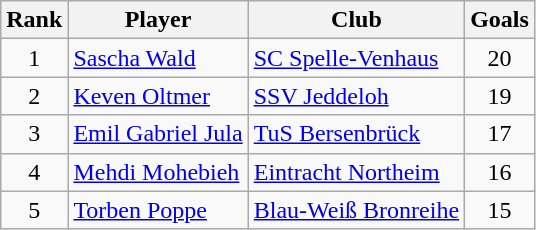<table class="wikitable" style="text-align:center">
<tr>
<th>Rank</th>
<th>Player</th>
<th>Club</th>
<th>Goals</th>
</tr>
<tr>
<td>1</td>
<td align="left"> <a href='#'>Sascha Wald</a></td>
<td align="left"><a href='#'>SC Spelle-Venhaus</a></td>
<td>20</td>
</tr>
<tr>
<td>2</td>
<td align="left"> <a href='#'>Keven Oltmer</a></td>
<td align="left"><a href='#'>SSV Jeddeloh</a></td>
<td>19</td>
</tr>
<tr>
<td>3</td>
<td align="left"> <a href='#'>Emil Gabriel Jula</a></td>
<td align="left"><a href='#'>TuS Bersenbrück</a></td>
<td>17</td>
</tr>
<tr>
<td>4</td>
<td align="left"> <a href='#'>Mehdi Mohebieh</a></td>
<td align="left"><a href='#'>Eintracht Northeim</a></td>
<td>16</td>
</tr>
<tr>
<td>5</td>
<td align="left"> <a href='#'>Torben Poppe</a></td>
<td align="left"><a href='#'>Blau-Weiß Bronreihe</a></td>
<td>15</td>
</tr>
</table>
